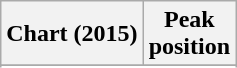<table class="wikitable sortable plainrowheaders" style="text-align:center;">
<tr>
<th scope="col">Chart (2015)</th>
<th scope="col">Peak<br>position</th>
</tr>
<tr>
</tr>
<tr>
</tr>
<tr>
</tr>
<tr>
</tr>
<tr>
</tr>
<tr>
</tr>
<tr>
</tr>
<tr>
</tr>
<tr>
</tr>
<tr>
</tr>
<tr>
</tr>
</table>
